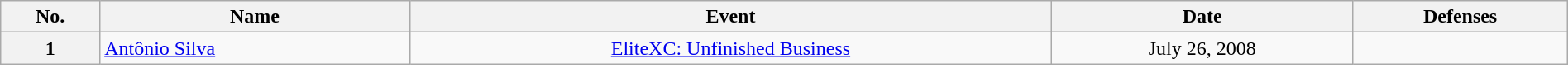<table class="wikitable" style="width:100%;">
<tr>
<th width:1%;">No.</th>
<th width:20%;">Name</th>
<th width:20%;">Event</th>
<th width:15%;">Date</th>
<th width:50%;">Defenses</th>
</tr>
<tr>
<th>1</th>
<td align=left> <a href='#'>Antônio Silva</a><br></td>
<td align=center><a href='#'>EliteXC: Unfinished Business</a><br></td>
<td align=center>July 26, 2008</td>
<td style="text-align:left;"></td>
</tr>
</table>
